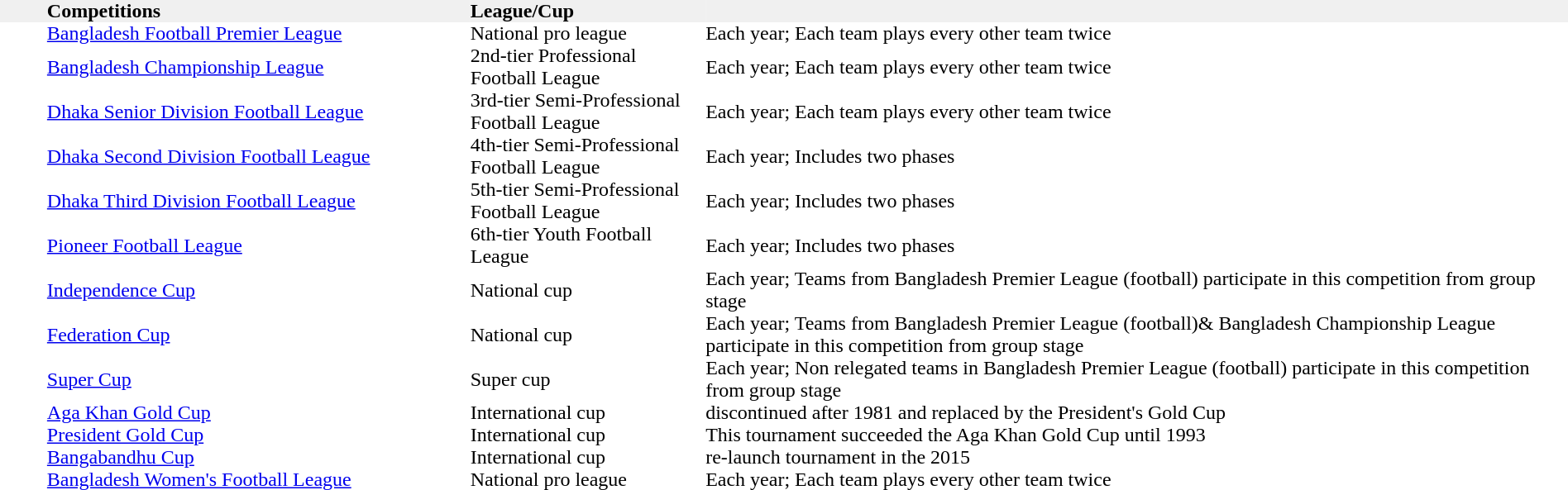<table width="100%" cellspacing="0" cellpadding="0">
<tr bgcolor="F0F0F0">
<th width="3%" align="left"></th>
<th width="27%" align="left">Competitions</th>
<th width="15%" align="left">League/Cup</th>
<th width="55%" align="left"></th>
</tr>
<tr>
<td></td>
<td><a href='#'>Bangladesh Football Premier League</a></td>
<td>National pro league</td>
<td>Each year; Each team plays every other team twice</td>
</tr>
<tr>
<td></td>
<td><a href='#'>Bangladesh Championship League</a></td>
<td>2nd-tier Professional Football League</td>
<td>Each year; Each team plays every other team twice</td>
</tr>
<tr>
<td></td>
<td><a href='#'>Dhaka Senior Division Football League</a></td>
<td>3rd-tier Semi-Professional Football League</td>
<td>Each year; Each team plays every other team twice</td>
</tr>
<tr>
<td></td>
<td><a href='#'>Dhaka Second Division Football League</a></td>
<td>4th-tier Semi-Professional Football League</td>
<td>Each year; Includes two phases</td>
</tr>
<tr>
<td></td>
<td><a href='#'>Dhaka Third Division Football League</a></td>
<td>5th-tier Semi-Professional Football League</td>
<td>Each year; Includes two phases</td>
</tr>
<tr>
<td></td>
<td><a href='#'>Pioneer Football League</a></td>
<td>6th-tier Youth Football League</td>
<td>Each year; Includes two phases</td>
</tr>
<tr>
<td></td>
<td><a href='#'>Independence Cup</a></td>
<td>National cup</td>
<td>Each year; Teams from Bangladesh Premier League (football) participate in this competition from group stage</td>
</tr>
<tr>
<td></td>
<td><a href='#'>Federation Cup</a></td>
<td>National cup</td>
<td>Each year; Teams from Bangladesh Premier League (football)& Bangladesh Championship League participate in this competition from group stage</td>
</tr>
<tr>
<td></td>
<td><a href='#'>Super Cup</a></td>
<td>Super cup</td>
<td>Each year; Non relegated teams in Bangladesh Premier League (football) participate in this competition from group stage</td>
</tr>
<tr>
<td></td>
<td><a href='#'>Aga Khan Gold Cup</a></td>
<td>International cup</td>
<td>discontinued after 1981 and replaced by the President's Gold Cup</td>
</tr>
<tr>
<td></td>
<td><a href='#'>President Gold Cup</a></td>
<td>International cup</td>
<td>This tournament succeeded the Aga Khan Gold Cup until 1993</td>
</tr>
<tr>
<td></td>
<td><a href='#'>Bangabandhu Cup</a></td>
<td>International cup</td>
<td>re-launch tournament in the 2015</td>
</tr>
<tr>
<td></td>
<td><a href='#'>Bangladesh Women's Football League</a></td>
<td>National pro league</td>
<td>Each year; Each team plays every other team twice</td>
</tr>
</table>
